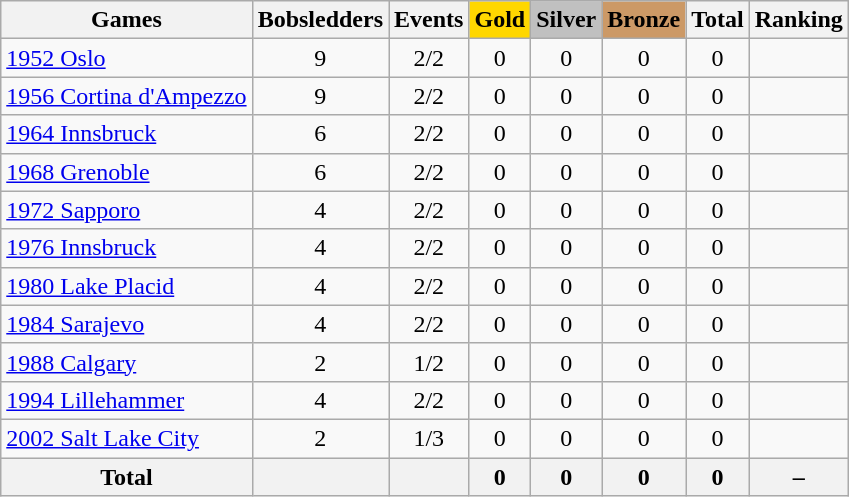<table class="wikitable sortable" style="text-align:center">
<tr>
<th>Games</th>
<th>Bobsledders</th>
<th>Events</th>
<th style="background-color:gold;">Gold</th>
<th style="background-color:silver;">Silver</th>
<th style="background-color:#c96;">Bronze</th>
<th>Total</th>
<th>Ranking</th>
</tr>
<tr>
<td align=left><a href='#'>1952 Oslo</a></td>
<td>9</td>
<td>2/2</td>
<td>0</td>
<td>0</td>
<td>0</td>
<td>0</td>
<td></td>
</tr>
<tr>
<td align=left><a href='#'>1956 Cortina d'Ampezzo</a></td>
<td>9</td>
<td>2/2</td>
<td>0</td>
<td>0</td>
<td>0</td>
<td>0</td>
<td></td>
</tr>
<tr>
<td align=left><a href='#'>1964 Innsbruck</a></td>
<td>6</td>
<td>2/2</td>
<td>0</td>
<td>0</td>
<td>0</td>
<td>0</td>
<td></td>
</tr>
<tr>
<td align=left><a href='#'>1968 Grenoble</a></td>
<td>6</td>
<td>2/2</td>
<td>0</td>
<td>0</td>
<td>0</td>
<td>0</td>
<td></td>
</tr>
<tr>
<td align=left><a href='#'>1972 Sapporo</a></td>
<td>4</td>
<td>2/2</td>
<td>0</td>
<td>0</td>
<td>0</td>
<td>0</td>
<td></td>
</tr>
<tr>
<td align=left><a href='#'>1976 Innsbruck</a></td>
<td>4</td>
<td>2/2</td>
<td>0</td>
<td>0</td>
<td>0</td>
<td>0</td>
<td></td>
</tr>
<tr>
<td align=left><a href='#'>1980 Lake Placid</a></td>
<td>4</td>
<td>2/2</td>
<td>0</td>
<td>0</td>
<td>0</td>
<td>0</td>
<td></td>
</tr>
<tr>
<td align=left><a href='#'>1984 Sarajevo</a></td>
<td>4</td>
<td>2/2</td>
<td>0</td>
<td>0</td>
<td>0</td>
<td>0</td>
<td></td>
</tr>
<tr>
<td align=left><a href='#'>1988 Calgary</a></td>
<td>2</td>
<td>1/2</td>
<td>0</td>
<td>0</td>
<td>0</td>
<td>0</td>
<td></td>
</tr>
<tr>
<td align=left><a href='#'>1994 Lillehammer</a></td>
<td>4</td>
<td>2/2</td>
<td>0</td>
<td>0</td>
<td>0</td>
<td>0</td>
<td></td>
</tr>
<tr>
<td align=left><a href='#'>2002 Salt Lake City</a></td>
<td>2</td>
<td>1/3</td>
<td>0</td>
<td>0</td>
<td>0</td>
<td>0</td>
<td></td>
</tr>
<tr>
<th>Total</th>
<th></th>
<th></th>
<th>0</th>
<th>0</th>
<th>0</th>
<th>0</th>
<th>–</th>
</tr>
</table>
